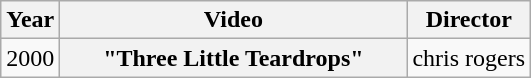<table class="wikitable plainrowheaders">
<tr>
<th>Year</th>
<th style="width:14em;">Video</th>
<th>Director</th>
</tr>
<tr>
<td>2000</td>
<th scope="row">"Three Little Teardrops"</th>
<td>chris rogers</td>
</tr>
</table>
